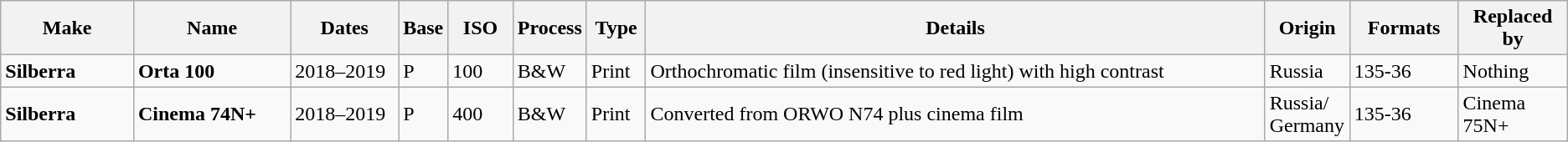<table class="wikitable">
<tr>
<th scope="col" style="width: 100px;">Make</th>
<th scope="col" style="width: 120px;">Name</th>
<th scope="col" style="width: 80px;">Dates</th>
<th scope="col" style="width: 30px;">Base</th>
<th scope="col" style="width: 45px;">ISO</th>
<th scope="col" style="width: 40px;">Process</th>
<th scope="col" style="width: 40px;">Type</th>
<th scope="col" style="width: 500px;">Details</th>
<th scope="col" style="width: 60px;">Origin</th>
<th scope="col" style="width: 80px;">Formats</th>
<th scope="col" style="width: 80px;">Replaced by</th>
</tr>
<tr>
<td><strong>Silberra</strong></td>
<td><strong>Orta 100 </strong></td>
<td>2018–2019</td>
<td>P</td>
<td>100</td>
<td>B&W</td>
<td>Print</td>
<td>Orthochromatic film (insensitive to red light) with high contrast</td>
<td>Russia</td>
<td>135-36</td>
<td>Nothing</td>
</tr>
<tr>
<td><strong>Silberra</strong></td>
<td><strong>Cinema 74N+ </strong></td>
<td>2018–2019</td>
<td>P</td>
<td>400</td>
<td>B&W</td>
<td>Print</td>
<td>Converted from ORWO N74 plus cinema film</td>
<td>Russia/ Germany</td>
<td>135-36</td>
<td>Cinema 75N+</td>
</tr>
</table>
